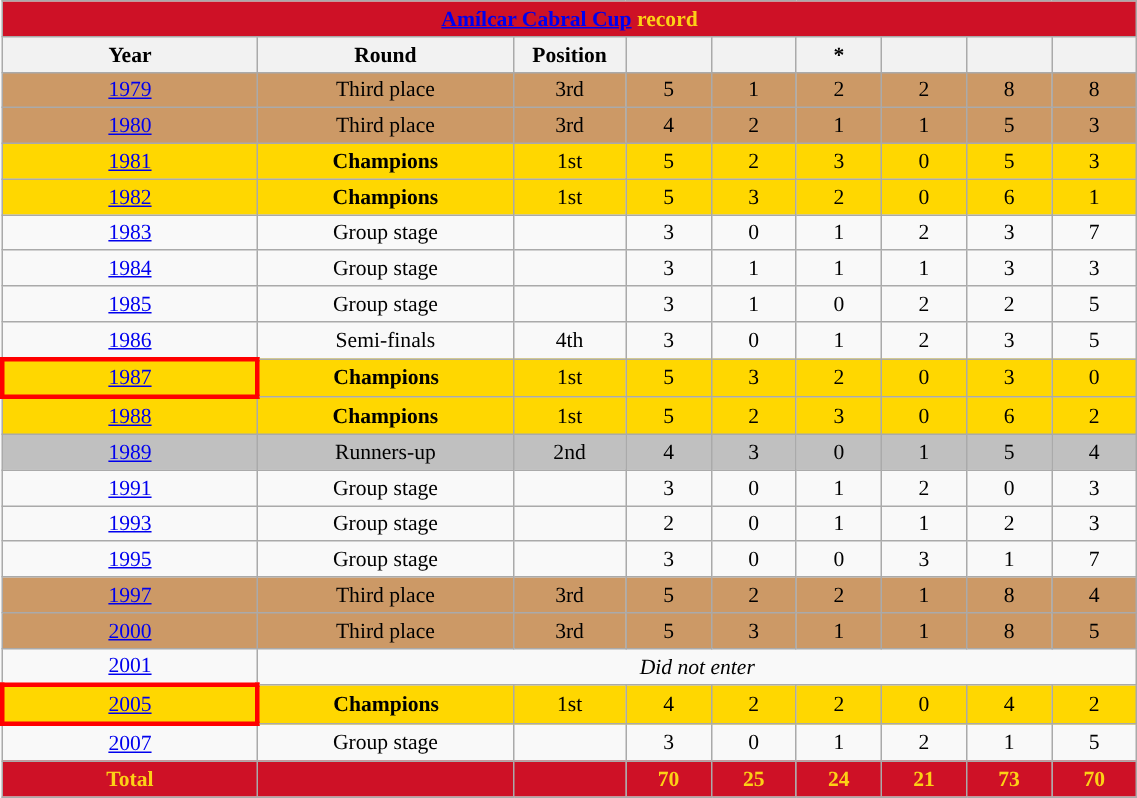<table class="wikitable" style="font-size:90%; text-align:center;" width="60%">
<tr>
<th colspan="9" style="background:#CE1126; color:#FCD116; "><a href='#'><span>Amílcar Cabral Cup</span></a> record</th>
</tr>
<tr>
<th width="15%">Year</th>
<th width="15%">Round</th>
<th width="5%">Position</th>
<th width="5%"></th>
<th width="5%"></th>
<th width="5%">*</th>
<th width="5%"></th>
<th width="5%"></th>
<th width="5%"></th>
</tr>
<tr style="background:#c96;">
<td> <a href='#'>1979</a></td>
<td>Third place</td>
<td>3rd</td>
<td>5</td>
<td>1</td>
<td>2</td>
<td>2</td>
<td>8</td>
<td>8</td>
</tr>
<tr style="background:#c96;">
<td> <a href='#'>1980</a></td>
<td>Third place</td>
<td>3rd</td>
<td>4</td>
<td>2</td>
<td>1</td>
<td>1</td>
<td>5</td>
<td>3</td>
</tr>
<tr style="background:gold;">
<td> <a href='#'>1981</a></td>
<td><strong>Champions</strong></td>
<td>1st</td>
<td>5</td>
<td>2</td>
<td>3</td>
<td>0</td>
<td>5</td>
<td>3</td>
</tr>
<tr style="background:gold;">
<td> <a href='#'>1982</a></td>
<td><strong>Champions</strong></td>
<td>1st</td>
<td>5</td>
<td>3</td>
<td>2</td>
<td>0</td>
<td>6</td>
<td>1</td>
</tr>
<tr>
<td> <a href='#'>1983</a></td>
<td>Group stage</td>
<td></td>
<td>3</td>
<td>0</td>
<td>1</td>
<td>2</td>
<td>3</td>
<td>7</td>
</tr>
<tr>
<td> <a href='#'>1984</a></td>
<td>Group stage</td>
<td></td>
<td>3</td>
<td>1</td>
<td>1</td>
<td>1</td>
<td>3</td>
<td>3</td>
</tr>
<tr>
<td> <a href='#'>1985</a></td>
<td>Group stage</td>
<td></td>
<td>3</td>
<td>1</td>
<td>0</td>
<td>2</td>
<td>2</td>
<td>5</td>
</tr>
<tr>
<td> <a href='#'>1986</a></td>
<td>Semi-finals</td>
<td>4th</td>
<td>3</td>
<td>0</td>
<td>1</td>
<td>2</td>
<td>3</td>
<td>5</td>
</tr>
<tr style="background:gold;">
<td style="border: 3px solid red "> <a href='#'>1987</a></td>
<td><strong>Champions</strong></td>
<td>1st</td>
<td>5</td>
<td>3</td>
<td>2</td>
<td>0</td>
<td>3</td>
<td>0</td>
</tr>
<tr style="background:gold;">
<td> <a href='#'>1988</a></td>
<td><strong>Champions</strong></td>
<td>1st</td>
<td>5</td>
<td>2</td>
<td>3</td>
<td>0</td>
<td>6</td>
<td>2</td>
</tr>
<tr style="background:silver;">
<td> <a href='#'>1989</a></td>
<td>Runners-up</td>
<td>2nd</td>
<td>4</td>
<td>3</td>
<td>0</td>
<td>1</td>
<td>5</td>
<td>4</td>
</tr>
<tr>
<td> <a href='#'>1991</a></td>
<td>Group stage</td>
<td></td>
<td>3</td>
<td>0</td>
<td>1</td>
<td>2</td>
<td>0</td>
<td>3</td>
</tr>
<tr>
<td> <a href='#'>1993</a></td>
<td>Group stage</td>
<td></td>
<td>2</td>
<td>0</td>
<td>1</td>
<td>1</td>
<td>2</td>
<td>3</td>
</tr>
<tr>
<td> <a href='#'>1995</a></td>
<td>Group stage</td>
<td></td>
<td>3</td>
<td>0</td>
<td>0</td>
<td>3</td>
<td>1</td>
<td>7</td>
</tr>
<tr style="background:#c96;">
<td> <a href='#'>1997</a></td>
<td>Third place</td>
<td>3rd</td>
<td>5</td>
<td>2</td>
<td>2</td>
<td>1</td>
<td>8</td>
<td>4</td>
</tr>
<tr style="background:#c96;">
<td> <a href='#'>2000</a></td>
<td>Third place</td>
<td>3rd</td>
<td>5</td>
<td>3</td>
<td>1</td>
<td>1</td>
<td>8</td>
<td>5</td>
</tr>
<tr>
<td> <a href='#'>2001</a></td>
<td colspan="8"><em>Did not enter</em></td>
</tr>
<tr style="background:gold;">
<td style="border: 3px solid red "> <a href='#'>2005</a></td>
<td><strong>Champions</strong></td>
<td>1st</td>
<td>4</td>
<td>2</td>
<td>2</td>
<td>0</td>
<td>4</td>
<td>2</td>
</tr>
<tr>
<td> <a href='#'>2007</a></td>
<td>Group stage</td>
<td></td>
<td>3</td>
<td>0</td>
<td>1</td>
<td>2</td>
<td>1</td>
<td>5</td>
</tr>
<tr>
<th style="background:#CE1126; color:#FCD116; ">Total</th>
<th style="background:#CE1126; color:#FCD116; "></th>
<th style="background:#CE1126; color:#FCD116; "></th>
<th style="background:#CE1126; color:#FCD116; ">70</th>
<th style="background:#CE1126; color:#FCD116; ">25</th>
<th style="background:#CE1126; color:#FCD116; ">24</th>
<th style="background:#CE1126; color:#FCD116; ">21</th>
<th style="background:#CE1126; color:#FCD116; ">73</th>
<th style="background:#CE1126; color:#FCD116; ">70</th>
</tr>
</table>
